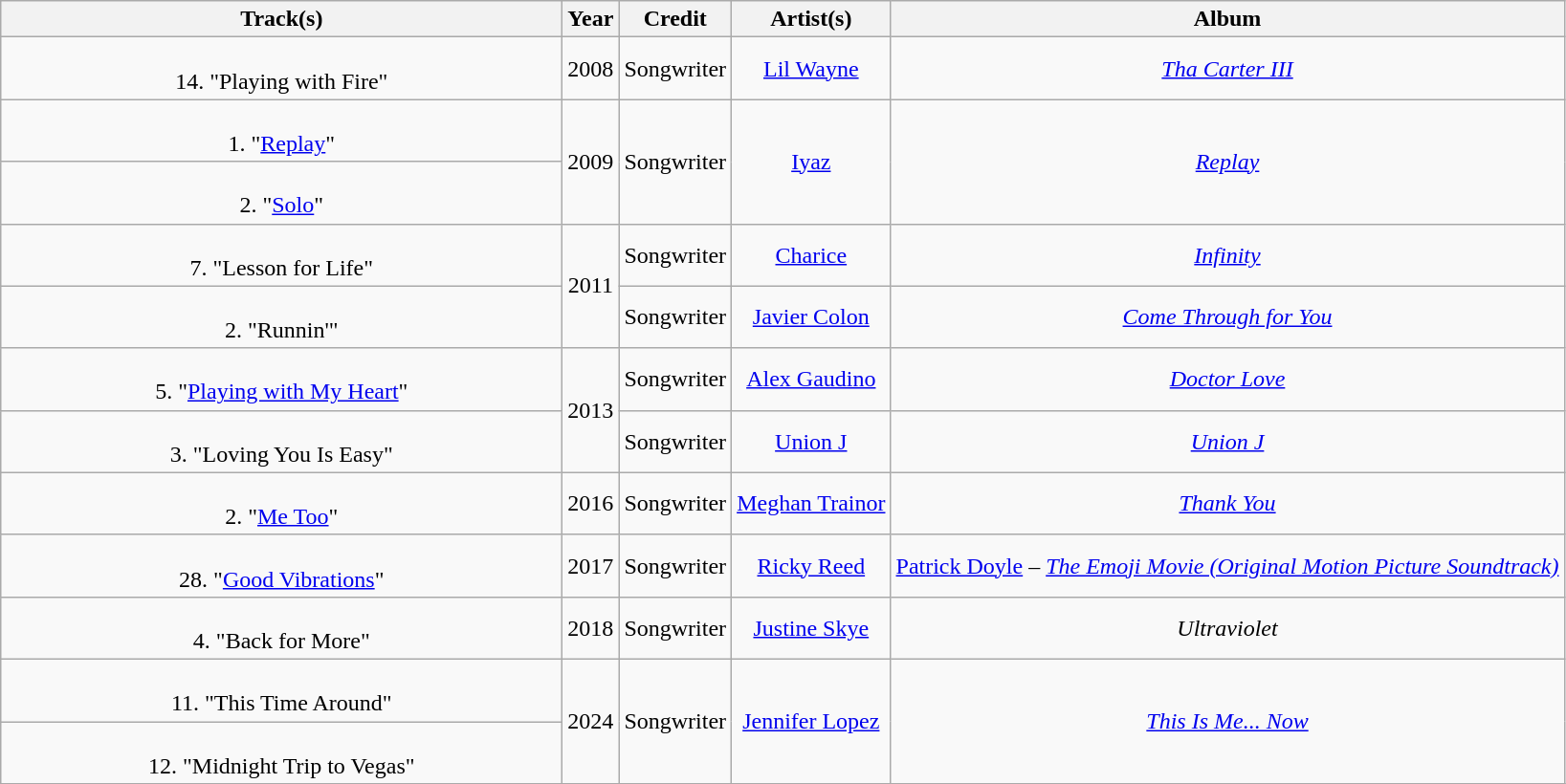<table class="wikitable plainrowheaders" style="text-align:center;">
<tr>
<th scope="col" style="width:24em;">Track(s)</th>
<th scope="col" style="width:1em;">Year</th>
<th scope="col">Credit</th>
<th scope="col">Artist(s)</th>
<th scope="col">Album</th>
</tr>
<tr>
<td><br>14. "Playing with Fire"<br></td>
<td>2008</td>
<td>Songwriter</td>
<td><a href='#'>Lil Wayne</a></td>
<td><em><a href='#'>Tha Carter III</a></em></td>
</tr>
<tr>
<td><br>1. "<a href='#'>Replay</a>"</td>
<td rowspan="2">2009</td>
<td rowspan="2">Songwriter</td>
<td rowspan="2"><a href='#'>Iyaz</a></td>
<td rowspan="2"><em><a href='#'>Replay</a></em></td>
</tr>
<tr>
<td><br>2. "<a href='#'>Solo</a>"</td>
</tr>
<tr>
<td><br>7. "Lesson for Life"</td>
<td rowspan="2">2011</td>
<td>Songwriter</td>
<td><a href='#'>Charice</a></td>
<td><em><a href='#'>Infinity</a></em></td>
</tr>
<tr>
<td><br>2. "Runnin'"</td>
<td>Songwriter</td>
<td><a href='#'>Javier Colon</a></td>
<td><em><a href='#'>Come Through for You</a></em></td>
</tr>
<tr>
<td><br>5. "<a href='#'>Playing with My Heart</a>"</td>
<td rowspan="2">2013</td>
<td>Songwriter</td>
<td><a href='#'>Alex Gaudino</a></td>
<td><a href='#'><em>Doctor Love</em></a></td>
</tr>
<tr>
<td><br>3. "Loving You Is Easy"</td>
<td>Songwriter</td>
<td><a href='#'>Union J</a></td>
<td><em><a href='#'>Union J</a></em></td>
</tr>
<tr>
<td><br>2. "<a href='#'>Me Too</a>"</td>
<td>2016</td>
<td>Songwriter</td>
<td><a href='#'>Meghan Trainor</a></td>
<td><em><a href='#'>Thank You</a></em></td>
</tr>
<tr>
<td><br>28. "<a href='#'>Good Vibrations</a>"</td>
<td>2017</td>
<td>Songwriter</td>
<td><a href='#'>Ricky Reed</a></td>
<td><a href='#'>Patrick Doyle</a> – <em><a href='#'>The Emoji Movie (Original Motion Picture Soundtrack)</a></em></td>
</tr>
<tr>
<td><br>4. "Back for More"<br></td>
<td>2018</td>
<td>Songwriter</td>
<td><a href='#'>Justine Skye</a></td>
<td><em>Ultraviolet</em></td>
</tr>
<tr>
<td><br>11. "This Time Around"</td>
<td rowspan="2">2024</td>
<td rowspan="2">Songwriter</td>
<td rowspan="2"><a href='#'>Jennifer Lopez</a></td>
<td rowspan="2"><em><a href='#'>This Is Me... Now</a></em></td>
</tr>
<tr>
<td><br>12. "Midnight Trip to Vegas"</td>
</tr>
<tr>
</tr>
</table>
